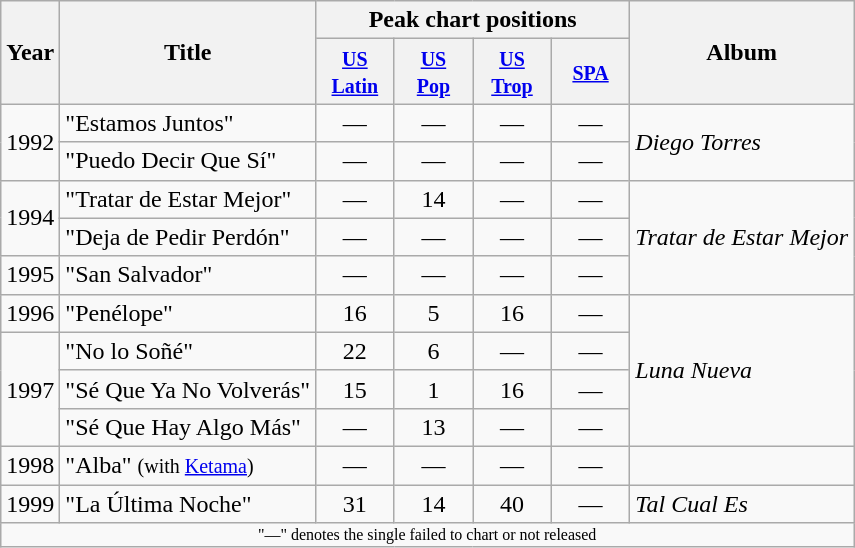<table class="wikitable">
<tr>
<th rowspan="2">Year</th>
<th rowspan="2">Title</th>
<th colspan="4">Peak chart positions</th>
<th rowspan="2">Album</th>
</tr>
<tr>
<th style="width:45px;"><small><a href='#'>US<br>Latin</a></small><br></th>
<th style="width:45px;"><small><a href='#'>US<br>Pop</a></small><br></th>
<th style="width:45px;"><small><a href='#'>US<br>Trop</a></small><br></th>
<th style="width:45px;"><small><a href='#'>SPA</a></small><br></th>
</tr>
<tr>
<td style="text-align:center;" rowspan="2">1992</td>
<td align="left">"Estamos Juntos"</td>
<td style="text-align:center;">—</td>
<td style="text-align:center;">—</td>
<td style="text-align:center;">—</td>
<td style="text-align:center;">—</td>
<td style="text-align:left;" rowspan="2" style="text-align:center;"><em>Diego Torres</em></td>
</tr>
<tr>
<td align="left">"Puedo Decir Que Sí"</td>
<td style="text-align:center;">—</td>
<td style="text-align:center;">—</td>
<td style="text-align:center;">—</td>
<td style="text-align:center;">—</td>
</tr>
<tr>
<td style="text-align:center;" rowspan="2">1994</td>
<td align="left">"Tratar de Estar Mejor"</td>
<td style="text-align:center;">—</td>
<td style="text-align:center;">14</td>
<td style="text-align:center;">—</td>
<td style="text-align:center;">—</td>
<td style="text-align:left;" rowspan="3" style="text-align:center;"><em>Tratar de Estar Mejor</em></td>
</tr>
<tr>
<td align="left">"Deja de Pedir Perdón"</td>
<td style="text-align:center;">—</td>
<td style="text-align:center;">—</td>
<td style="text-align:center;">—</td>
<td style="text-align:center;">—</td>
</tr>
<tr>
<td style="text-align:center;">1995</td>
<td align="left">"San Salvador"</td>
<td style="text-align:center;">—</td>
<td style="text-align:center;">—</td>
<td style="text-align:center;">—</td>
<td style="text-align:center;">—</td>
</tr>
<tr>
<td style="text-align:center;">1996</td>
<td align="left">"Penélope"</td>
<td style="text-align:center;">16</td>
<td style="text-align:center;">5</td>
<td style="text-align:center;">16</td>
<td style="text-align:center;">—</td>
<td style="text-align:left;" rowspan="4" style="text-align:center;"><em>Luna Nueva</em></td>
</tr>
<tr>
<td style="text-align:center;" rowspan="3">1997</td>
<td align="left">"No lo Soñé"</td>
<td style="text-align:center;">22</td>
<td style="text-align:center;">6</td>
<td style="text-align:center;">—</td>
<td style="text-align:center;">—</td>
</tr>
<tr>
<td align="left">"Sé Que Ya No Volverás"</td>
<td style="text-align:center;">15</td>
<td style="text-align:center;">1</td>
<td style="text-align:center;">16</td>
<td style="text-align:center;">—</td>
</tr>
<tr>
<td align="left">"Sé Que Hay Algo Más"</td>
<td style="text-align:center;">—</td>
<td style="text-align:center;">13</td>
<td style="text-align:center;">—</td>
<td style="text-align:center;">—</td>
</tr>
<tr>
<td style="text-align:center;">1998</td>
<td align="left">"Alba" <small>(with <a href='#'>Ketama</a>)</small></td>
<td style="text-align:center;">—</td>
<td style="text-align:center;">—</td>
<td style="text-align:center;">—</td>
<td style="text-align:center;">—</td>
<td></td>
</tr>
<tr>
<td style="text-align:center;">1999</td>
<td align="left">"La Última Noche"</td>
<td style="text-align:center;">31</td>
<td style="text-align:center;">14</td>
<td style="text-align:center;">40</td>
<td style="text-align:center;">—</td>
<td style="text-align:left;" style="text-align:center;"><em>Tal Cual Es</em></td>
</tr>
<tr>
<td colspan="40" style="text-align:center; font-size:8pt;">"—" denotes the single failed to chart or not released</td>
</tr>
</table>
